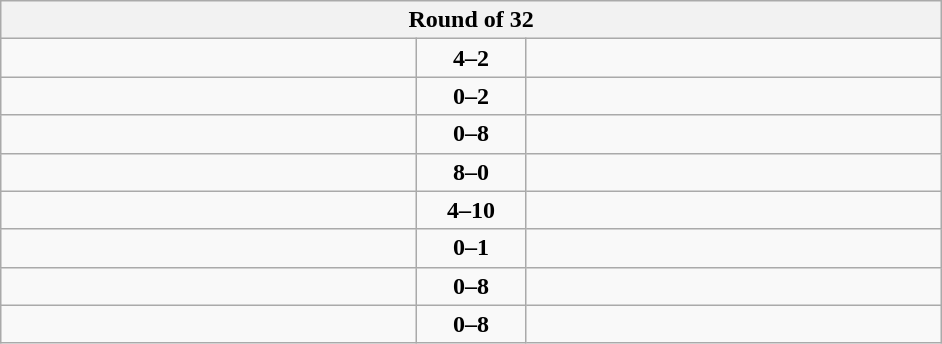<table class="wikitable" style="text-align: center;">
<tr>
<th colspan=3>Round of 32</th>
</tr>
<tr>
<td align=left width="270"><strong></strong></td>
<td align=center width="65"><strong>4–2</strong></td>
<td align=left width="270"></td>
</tr>
<tr>
<td align=left></td>
<td align=center><strong>0–2</strong></td>
<td align=left><strong></strong></td>
</tr>
<tr>
<td align=left></td>
<td align=center><strong>0–8</strong></td>
<td align=left><strong></strong></td>
</tr>
<tr>
<td align=left><strong></strong></td>
<td align=center><strong>8–0</strong></td>
<td align=left></td>
</tr>
<tr>
<td align=left></td>
<td align=center><strong>4–10</strong></td>
<td align=left><strong></strong></td>
</tr>
<tr>
<td align=left></td>
<td align=center><strong>0–1</strong></td>
<td align=left><strong></strong></td>
</tr>
<tr>
<td align=left></td>
<td align=center><strong>0–8</strong></td>
<td align=left><strong></strong></td>
</tr>
<tr>
<td align=left></td>
<td align=center><strong>0–8</strong></td>
<td align=left><strong></strong></td>
</tr>
</table>
